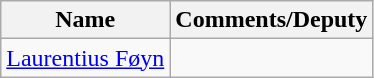<table class="wikitable">
<tr>
<th>Name</th>
<th>Comments/Deputy</th>
</tr>
<tr>
<td><a href='#'>Laurentius Føyn</a></td>
<td></td>
</tr>
</table>
